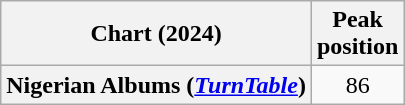<table class="wikitable sortable plainrowheaders" style="text-align:center;">
<tr>
<th scope="col">Chart (2024)</th>
<th scope="col">Peak<br>position</th>
</tr>
<tr>
<th scope="row">Nigerian Albums (<a href='#'><em>TurnTable</em></a>)</th>
<td>86</td>
</tr>
</table>
